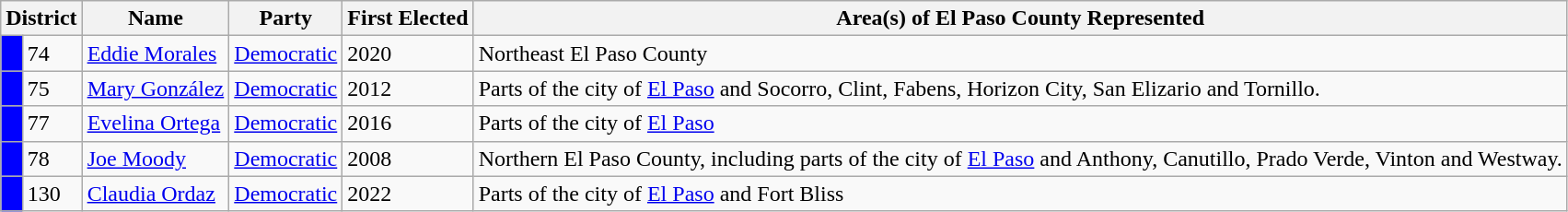<table class="wikitable">
<tr>
<th colspan="2" style="text-align:center; vertical-align:bottom;"><strong>District</strong></th>
<th style="text-align:center; vertical-align:bottom;"><strong>Name</strong></th>
<th style="text-align:center; vertical-align:bottom;"><strong>Party</strong></th>
<th style="text-align:center; vertical-align:bottom;"><strong>First Elected</strong></th>
<th style="text-align:center; vertical-align:bottom;"><strong>Area(s) of El Paso County Represented</strong></th>
</tr>
<tr>
<td style="background:blue;"> </td>
<td>74</td>
<td><a href='#'>Eddie Morales</a></td>
<td><a href='#'>Democratic</a></td>
<td>2020</td>
<td>Northeast El Paso County</td>
</tr>
<tr>
<td style="background:blue;"> </td>
<td>75</td>
<td><a href='#'>Mary González</a></td>
<td><a href='#'>Democratic</a></td>
<td>2012</td>
<td>Parts of the city of <a href='#'>El Paso</a> and Socorro, Clint, Fabens, Horizon City, San Elizario and Tornillo.</td>
</tr>
<tr>
<td style="background:blue;"> </td>
<td>77</td>
<td><a href='#'>Evelina Ortega</a></td>
<td><a href='#'>Democratic</a></td>
<td>2016</td>
<td>Parts of the city of <a href='#'>El Paso</a></td>
</tr>
<tr>
<td style="background:blue;"> </td>
<td>78</td>
<td><a href='#'>Joe Moody</a></td>
<td><a href='#'>Democratic</a></td>
<td>2008</td>
<td>Northern El Paso County, including parts of the city of <a href='#'>El Paso</a> and Anthony, Canutillo, Prado Verde, Vinton and Westway.</td>
</tr>
<tr>
<td style="background:blue;"> </td>
<td>130</td>
<td><a href='#'>Claudia Ordaz</a></td>
<td><a href='#'>Democratic</a></td>
<td>2022</td>
<td>Parts of the city of <a href='#'>El Paso</a> and Fort Bliss</td>
</tr>
</table>
